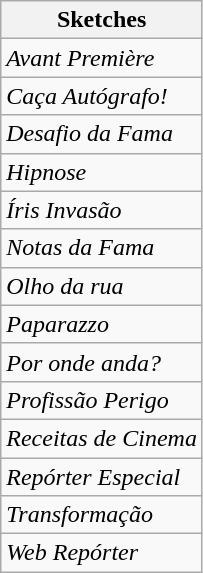<table class="wikitable">
<tr>
<th>Sketches</th>
</tr>
<tr>
<td><em>Avant Première</em></td>
</tr>
<tr>
<td><em>Caça Autógrafo!</em></td>
</tr>
<tr>
<td><em>Desafio da Fama</em></td>
</tr>
<tr>
<td><em>Hipnose</em></td>
</tr>
<tr>
<td><em>Íris Invasão</em></td>
</tr>
<tr>
<td><em>Notas da Fama</em></td>
</tr>
<tr>
<td><em>Olho da rua</em></td>
</tr>
<tr>
<td><em>Paparazzo</em></td>
</tr>
<tr>
<td><em>Por onde anda?</em></td>
</tr>
<tr>
<td><em>Profissão Perigo</em></td>
</tr>
<tr>
<td><em>Receitas de Cinema</em></td>
</tr>
<tr>
<td><em>Repórter Especial</em></td>
</tr>
<tr>
<td><em>Transformação</em></td>
</tr>
<tr>
<td><em>Web Repórter</em></td>
</tr>
</table>
